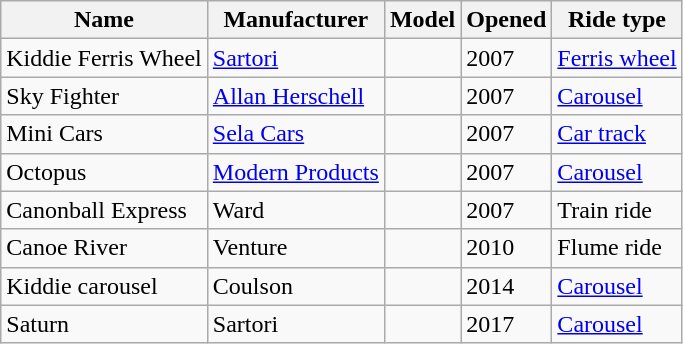<table class= "wikitable sortable">
<tr>
<th>Name</th>
<th>Manufacturer</th>
<th>Model</th>
<th>Opened</th>
<th>Ride type</th>
</tr>
<tr>
<td>Kiddie Ferris Wheel</td>
<td><a href='#'>Sartori</a></td>
<td></td>
<td>2007</td>
<td><a href='#'>Ferris wheel</a></td>
</tr>
<tr>
<td>Sky Fighter</td>
<td><a href='#'>Allan Herschell</a></td>
<td></td>
<td>2007</td>
<td><a href='#'>Carousel</a></td>
</tr>
<tr>
<td>Mini Cars</td>
<td><a href='#'>Sela Cars</a></td>
<td></td>
<td>2007</td>
<td><a href='#'>Car track</a></td>
</tr>
<tr>
<td>Octopus</td>
<td><a href='#'>Modern Products</a></td>
<td></td>
<td>2007</td>
<td><a href='#'>Carousel</a></td>
</tr>
<tr>
<td>Canonball Express</td>
<td>Ward</td>
<td></td>
<td>2007</td>
<td>Train ride</td>
</tr>
<tr>
<td>Canoe River</td>
<td>Venture</td>
<td></td>
<td>2010</td>
<td>Flume ride</td>
</tr>
<tr>
<td>Kiddie carousel</td>
<td>Coulson</td>
<td></td>
<td>2014</td>
<td><a href='#'>Carousel</a></td>
</tr>
<tr>
<td>Saturn</td>
<td>Sartori</td>
<td></td>
<td>2017</td>
<td><a href='#'>Carousel</a></td>
</tr>
</table>
